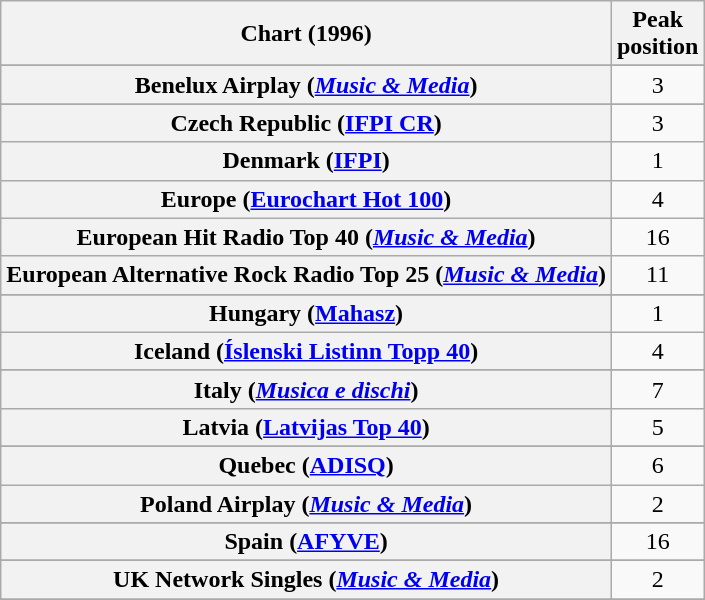<table class="wikitable sortable plainrowheaders" style="text-align:center">
<tr>
<th>Chart (1996)</th>
<th>Peak<br>position</th>
</tr>
<tr>
</tr>
<tr>
</tr>
<tr>
</tr>
<tr>
</tr>
<tr>
<th scope="row">Benelux Airplay (<em><a href='#'>Music & Media</a></em>)</th>
<td align="center">3</td>
</tr>
<tr>
</tr>
<tr>
</tr>
<tr>
<th scope="row">Czech Republic (<a href='#'>IFPI CR</a>)</th>
<td>3</td>
</tr>
<tr>
<th scope="row">Denmark (<a href='#'>IFPI</a>)</th>
<td>1</td>
</tr>
<tr>
<th scope="row">Europe (<a href='#'>Eurochart Hot 100</a>)</th>
<td>4</td>
</tr>
<tr>
<th scope="row">European Hit Radio Top 40 (<em><a href='#'>Music & Media</a></em>)</th>
<td>16</td>
</tr>
<tr>
<th scope="row">European Alternative Rock Radio Top 25 (<em><a href='#'>Music & Media</a></em>)</th>
<td>11</td>
</tr>
<tr>
</tr>
<tr>
</tr>
<tr>
</tr>
<tr>
<th scope="row">Hungary (<a href='#'>Mahasz</a>)</th>
<td>1</td>
</tr>
<tr>
<th scope="row">Iceland (<a href='#'>Íslenski Listinn Topp 40</a>)</th>
<td>4</td>
</tr>
<tr>
</tr>
<tr>
<th scope="row">Italy (<em><a href='#'>Musica e dischi</a></em>)</th>
<td>7</td>
</tr>
<tr>
<th scope="row">Latvia (<a href='#'>Latvijas Top 40</a>)</th>
<td>5</td>
</tr>
<tr>
</tr>
<tr>
</tr>
<tr>
</tr>
<tr>
</tr>
<tr>
<th scope="row">Quebec (<a href='#'>ADISQ</a>)</th>
<td align="center">6</td>
</tr>
<tr>
<th scope="row">Poland Airplay (<em><a href='#'>Music & Media</a></em>)</th>
<td align="center">2</td>
</tr>
<tr>
</tr>
<tr>
<th scope="row">Spain (<a href='#'>AFYVE</a>)</th>
<td>16</td>
</tr>
<tr>
</tr>
<tr>
</tr>
<tr>
</tr>
<tr>
</tr>
<tr>
<th scope="row">UK Network Singles (<em><a href='#'>Music & Media</a></em>)</th>
<td>2</td>
</tr>
<tr>
</tr>
<tr>
</tr>
<tr>
</tr>
</table>
